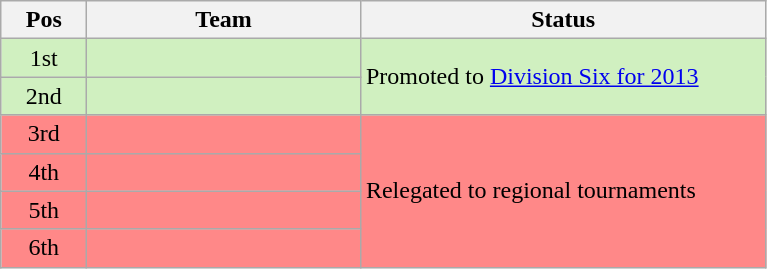<table class="wikitable">
<tr>
<th width=50>Pos</th>
<th width=175>Team</th>
<th width=263>Status</th>
</tr>
<tr style="background:#D0F0C0">
<td align="center">1st</td>
<td></td>
<td rowspan=2>Promoted to <a href='#'>Division Six for 2013</a></td>
</tr>
<tr style="background:#D0F0C0">
<td align="center">2nd</td>
<td></td>
</tr>
<tr style="background: #FF8888;">
<td align="center">3rd</td>
<td></td>
<td rowspan=4>Relegated to regional tournaments</td>
</tr>
<tr style="background: #FF8888;">
<td align="center">4th</td>
<td></td>
</tr>
<tr style="background:#FF8888;">
<td align="center">5th</td>
<td></td>
</tr>
<tr style="background:#FF8888;">
<td align="center">6th</td>
<td></td>
</tr>
</table>
